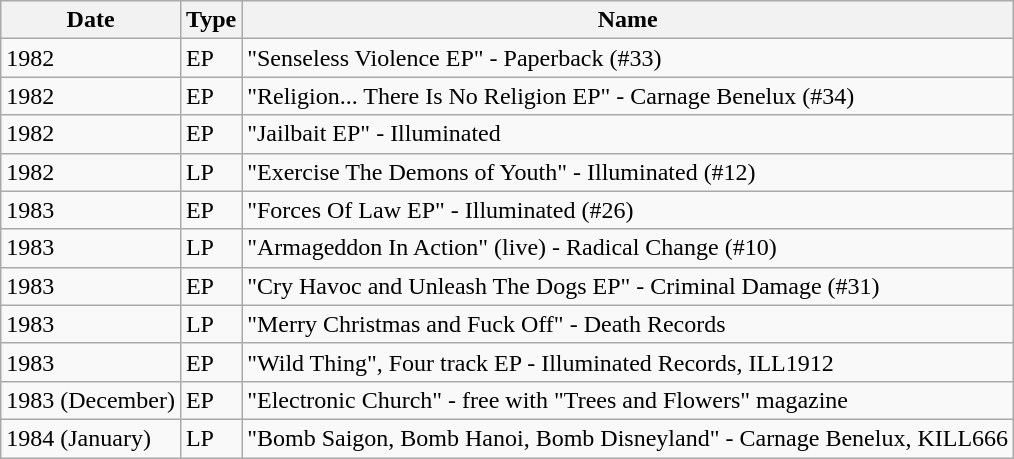<table class="wikitable">
<tr>
<th>Date</th>
<th>Type</th>
<th>Name</th>
</tr>
<tr>
<td>1982</td>
<td>EP</td>
<td>"Senseless Violence EP" - Paperback (#33)</td>
</tr>
<tr>
<td>1982</td>
<td>EP</td>
<td>"Religion... There Is No Religion EP" - Carnage Benelux (#34)</td>
</tr>
<tr>
<td>1982</td>
<td>EP</td>
<td>"Jailbait EP" - Illuminated</td>
</tr>
<tr>
<td>1982</td>
<td>LP</td>
<td>"Exercise The Demons of Youth" - Illuminated (#12)</td>
</tr>
<tr>
<td>1983</td>
<td>EP</td>
<td>"Forces Of Law EP" - Illuminated (#26)</td>
</tr>
<tr>
<td>1983</td>
<td>LP</td>
<td>"Armageddon In Action" (live) - Radical Change (#10)</td>
</tr>
<tr>
<td>1983</td>
<td>EP</td>
<td>"Cry Havoc and Unleash The Dogs EP" - Criminal Damage (#31)</td>
</tr>
<tr>
<td>1983</td>
<td>LP</td>
<td>"Merry Christmas and Fuck Off" - Death Records</td>
</tr>
<tr>
<td>1983</td>
<td>EP</td>
<td>"Wild Thing", Four track EP - Illuminated Records, ILL1912</td>
</tr>
<tr>
<td>1983 (December)</td>
<td>EP</td>
<td>"Electronic Church" - free with "Trees and Flowers" magazine</td>
</tr>
<tr>
<td>1984 (January)</td>
<td>LP</td>
<td>"Bomb Saigon, Bomb Hanoi, Bomb Disneyland" - Carnage Benelux, KILL666</td>
</tr>
</table>
